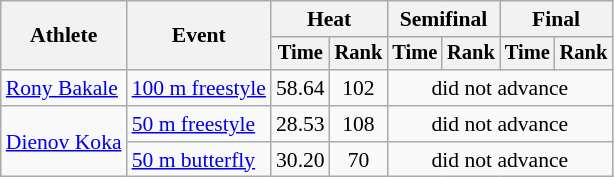<table class=wikitable style="font-size:90%">
<tr>
<th rowspan="2">Athlete</th>
<th rowspan="2">Event</th>
<th colspan="2">Heat</th>
<th colspan="2">Semifinal</th>
<th colspan="2">Final</th>
</tr>
<tr style="font-size:95%">
<th>Time</th>
<th>Rank</th>
<th>Time</th>
<th>Rank</th>
<th>Time</th>
<th>Rank</th>
</tr>
<tr align=center>
<td align=left><a href='#'>Rony Bakale</a></td>
<td align=left><a href='#'>100 m freestyle</a></td>
<td>58.64</td>
<td>102</td>
<td colspan=4>did not advance</td>
</tr>
<tr align=center>
<td align=left rowspan=2><a href='#'>Dienov Koka</a></td>
<td align=left><a href='#'>50 m freestyle</a></td>
<td>28.53</td>
<td>108</td>
<td colspan=4>did not advance</td>
</tr>
<tr align=center>
<td align=left><a href='#'>50 m butterfly</a></td>
<td>30.20</td>
<td>70</td>
<td colspan=4>did not advance</td>
</tr>
</table>
